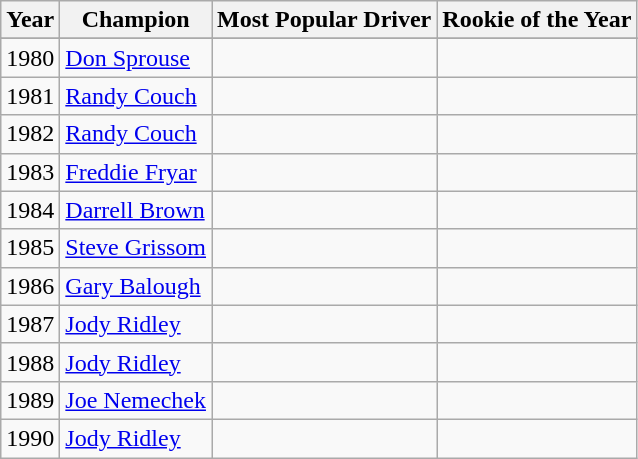<table class="wikitable">
<tr>
<th>Year</th>
<th>Champion</th>
<th>Most Popular Driver</th>
<th>Rookie of the Year</th>
</tr>
<tr>
</tr>
<tr>
<td>1980</td>
<td><a href='#'>Don Sprouse</a></td>
<td></td>
<td></td>
</tr>
<tr>
<td>1981</td>
<td><a href='#'>Randy Couch</a></td>
<td></td>
<td></td>
</tr>
<tr>
<td>1982</td>
<td><a href='#'>Randy Couch</a></td>
<td></td>
<td></td>
</tr>
<tr>
<td>1983</td>
<td><a href='#'>Freddie Fryar</a></td>
<td></td>
<td></td>
</tr>
<tr>
<td>1984</td>
<td><a href='#'>Darrell Brown</a></td>
<td></td>
<td></td>
</tr>
<tr>
<td>1985</td>
<td><a href='#'>Steve Grissom</a></td>
<td></td>
<td></td>
</tr>
<tr>
<td>1986</td>
<td><a href='#'>Gary Balough</a></td>
<td></td>
<td></td>
</tr>
<tr>
<td>1987</td>
<td><a href='#'>Jody Ridley</a></td>
<td></td>
<td></td>
</tr>
<tr>
<td>1988</td>
<td><a href='#'>Jody Ridley</a></td>
<td></td>
<td></td>
</tr>
<tr>
<td>1989</td>
<td><a href='#'>Joe Nemechek</a></td>
<td></td>
<td></td>
</tr>
<tr>
<td>1990</td>
<td><a href='#'>Jody Ridley</a></td>
<td></td>
<td></td>
</tr>
</table>
